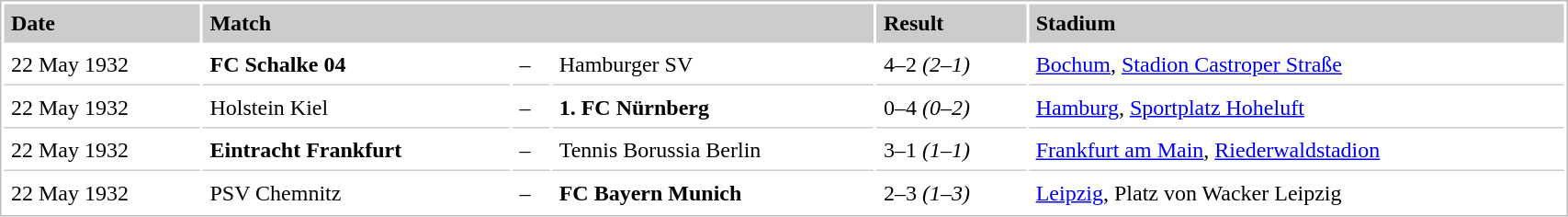<table style="border:1px solid #bbb;background:#fff;" cellpadding="5" cellspacing="2" width="90%">
<tr style="background:#ccc;font-weight:bold">
<td>Date</td>
<td colspan="3">Match</td>
<td>Result</td>
<td>Stadium</td>
</tr>
<tr>
<td style="border-bottom:1px solid #ccc">22 May 1932</td>
<td style="border-bottom:1px solid #ccc"><strong>FC Schalke 04</strong></td>
<td style="border-bottom:1px solid #ccc">–</td>
<td style="border-bottom:1px solid #ccc">Hamburger SV</td>
<td style="border-bottom:1px solid #ccc">4–2 <em>(2–1)</em></td>
<td style="border-bottom:1px solid #ccc"><a href='#'>Bochum</a>, <a href='#'>Stadion Castroper Straße</a></td>
</tr>
<tr>
<td style="border-bottom:1px solid #ccc">22 May 1932</td>
<td style="border-bottom:1px solid #ccc">Holstein Kiel</td>
<td style="border-bottom:1px solid #ccc">–</td>
<td style="border-bottom:1px solid #ccc"><strong>1. FC Nürnberg</strong></td>
<td style="border-bottom:1px solid #ccc">0–4 <em>(0–2)</em></td>
<td style="border-bottom:1px solid #ccc"><a href='#'>Hamburg</a>, <a href='#'>Sportplatz Hoheluft</a></td>
</tr>
<tr>
<td style="border-bottom:1px solid #ccc">22 May 1932</td>
<td style="border-bottom:1px solid #ccc"><strong>Eintracht Frankfurt</strong></td>
<td style="border-bottom:1px solid #ccc">–</td>
<td style="border-bottom:1px solid #ccc">Tennis Borussia Berlin</td>
<td style="border-bottom:1px solid #ccc">3–1 <em>(1–1)</em></td>
<td style="border-bottom:1px solid #ccc"><a href='#'>Frankfurt am Main</a>, <a href='#'>Riederwaldstadion</a></td>
</tr>
<tr>
<td>22 May 1932</td>
<td>PSV Chemnitz</td>
<td>–</td>
<td><strong>FC Bayern Munich</strong></td>
<td>2–3 <em>(1–3)</em></td>
<td><a href='#'>Leipzig</a>, Platz von Wacker Leipzig</td>
</tr>
</table>
